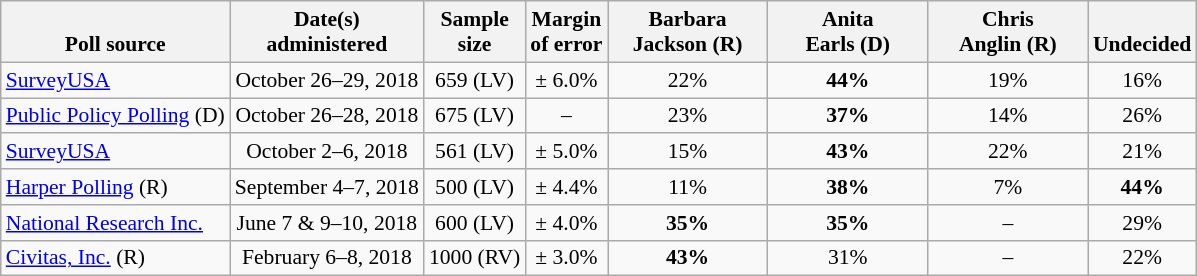<table class="wikitable" style="font-size:90%;text-align:center;">
<tr valign=bottom>
<th>Poll source</th>
<th>Date(s)<br>administered</th>
<th>Sample<br>size</th>
<th>Margin<br>of error</th>
<th style="width:100px;">Barbara<br>Jackson (R)</th>
<th style="width:100px;">Anita<br>Earls (D)</th>
<th style="width:100px;">Chris<br>Anglin (R)</th>
<th>Undecided</th>
</tr>
<tr>
<td style="text-align:left;"><a href='#'>SurveyUSA</a></td>
<td>October 26–29, 2018</td>
<td>659 (LV)</td>
<td>± 6.0%</td>
<td>22%</td>
<td><strong>44%</strong></td>
<td>19%</td>
<td>16%</td>
</tr>
<tr>
<td style="text-align:left;"><a href='#'>Public Policy Polling</a> (D)</td>
<td>October 26–28, 2018</td>
<td>675 (LV)</td>
<td>–</td>
<td>23%</td>
<td><strong>37%</strong></td>
<td>14%</td>
<td>26%</td>
</tr>
<tr>
<td style="text-align:left;"><a href='#'>SurveyUSA</a></td>
<td>October 2–6, 2018</td>
<td>561 (LV)</td>
<td>± 5.0%</td>
<td>15%</td>
<td><strong>43%</strong></td>
<td>22%</td>
<td>21%</td>
</tr>
<tr>
<td style="text-align:left;"><a href='#'>Harper Polling</a> (R)</td>
<td>September 4–7, 2018</td>
<td>500 (LV)</td>
<td>± 4.4%</td>
<td>11%</td>
<td><strong>38%</strong></td>
<td>7%</td>
<td><strong>44%</strong></td>
</tr>
<tr>
<td style="text-align:left;"><a href='#'>National Research Inc.</a></td>
<td>June 7 & 9–10, 2018</td>
<td>600 (LV)</td>
<td>± 4.0%</td>
<td><strong>35%</strong></td>
<td><strong>35%</strong></td>
<td>–</td>
<td>29%</td>
</tr>
<tr>
<td style="text-align:left;"><a href='#'>Civitas, Inc.</a> (R)</td>
<td>February 6–8, 2018</td>
<td>1000 (RV)</td>
<td>± 3.0%</td>
<td><strong>43%</strong></td>
<td>31%</td>
<td>–</td>
<td>22%</td>
</tr>
</table>
